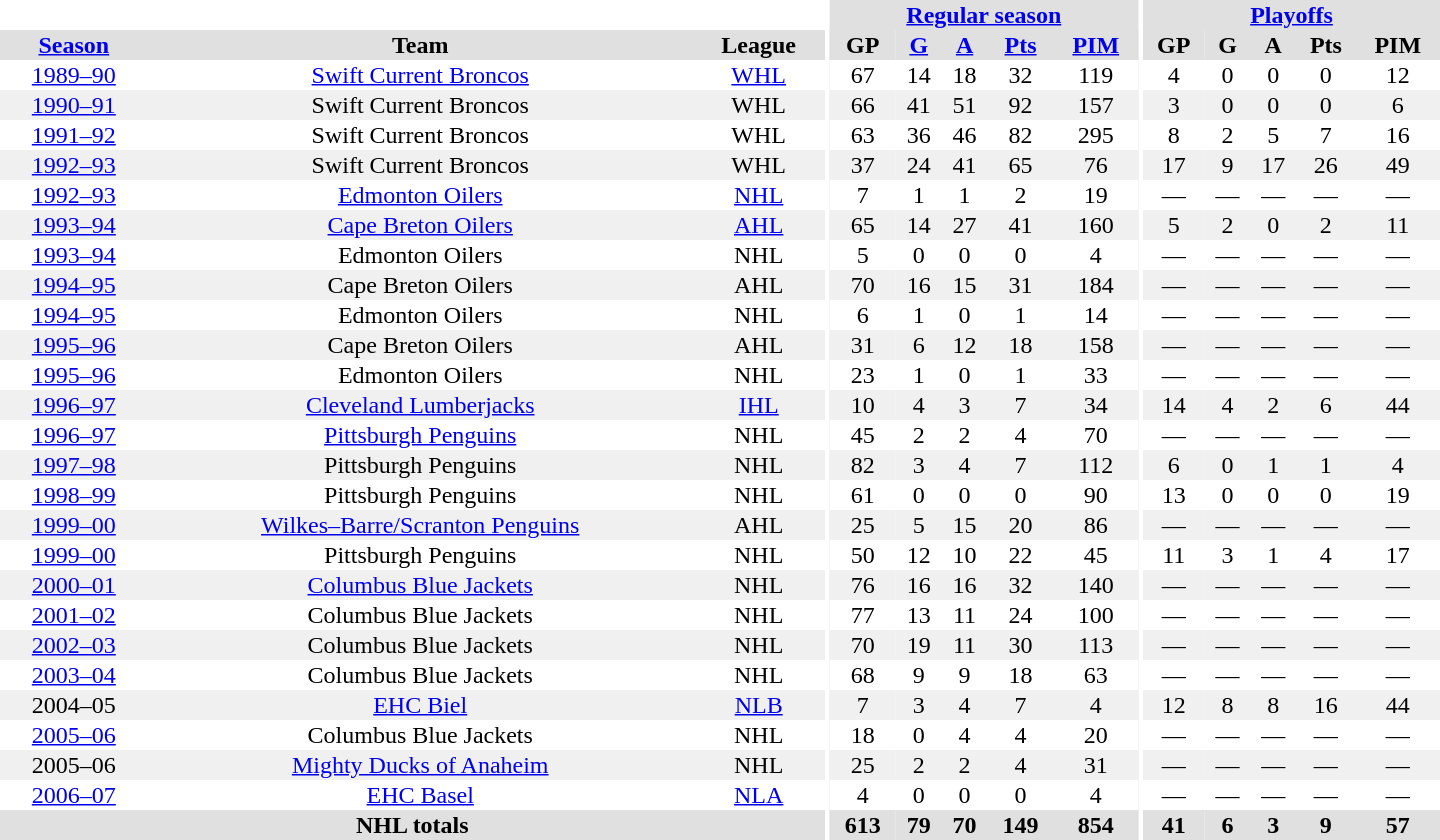<table border="0" cellpadding="1" cellspacing="0" style="text-align:center; width:60em">
<tr bgcolor="#e0e0e0">
<th colspan="3" bgcolor="#ffffff"></th>
<th rowspan="99" bgcolor="#ffffff"></th>
<th colspan="5"><a href='#'>Regular season</a></th>
<th rowspan="99" bgcolor="#ffffff"></th>
<th colspan="5"><a href='#'>Playoffs</a></th>
</tr>
<tr bgcolor="#e0e0e0">
<th><a href='#'>Season</a></th>
<th>Team</th>
<th>League</th>
<th>GP</th>
<th><a href='#'>G</a></th>
<th><a href='#'>A</a></th>
<th><a href='#'>Pts</a></th>
<th><a href='#'>PIM</a></th>
<th>GP</th>
<th>G</th>
<th>A</th>
<th>Pts</th>
<th>PIM</th>
</tr>
<tr>
<td><a href='#'>1989–90</a></td>
<td><a href='#'>Swift Current Broncos</a></td>
<td><a href='#'>WHL</a></td>
<td>67</td>
<td>14</td>
<td>18</td>
<td>32</td>
<td>119</td>
<td>4</td>
<td>0</td>
<td>0</td>
<td>0</td>
<td>12</td>
</tr>
<tr style="background:#f0f0f0;">
<td><a href='#'>1990–91</a></td>
<td>Swift Current Broncos</td>
<td>WHL</td>
<td>66</td>
<td>41</td>
<td>51</td>
<td>92</td>
<td>157</td>
<td>3</td>
<td>0</td>
<td>0</td>
<td>0</td>
<td>6</td>
</tr>
<tr>
<td><a href='#'>1991–92</a></td>
<td>Swift Current Broncos</td>
<td>WHL</td>
<td>63</td>
<td>36</td>
<td>46</td>
<td>82</td>
<td>295</td>
<td>8</td>
<td>2</td>
<td>5</td>
<td>7</td>
<td>16</td>
</tr>
<tr style="background:#f0f0f0;">
<td><a href='#'>1992–93</a></td>
<td>Swift Current Broncos</td>
<td>WHL</td>
<td>37</td>
<td>24</td>
<td>41</td>
<td>65</td>
<td>76</td>
<td>17</td>
<td>9</td>
<td>17</td>
<td>26</td>
<td>49</td>
</tr>
<tr>
<td><a href='#'>1992–93</a></td>
<td><a href='#'>Edmonton Oilers</a></td>
<td><a href='#'>NHL</a></td>
<td>7</td>
<td>1</td>
<td>1</td>
<td>2</td>
<td>19</td>
<td>—</td>
<td>—</td>
<td>—</td>
<td>—</td>
<td>—</td>
</tr>
<tr style="background:#f0f0f0;">
<td><a href='#'>1993–94</a></td>
<td><a href='#'>Cape Breton Oilers</a></td>
<td><a href='#'>AHL</a></td>
<td>65</td>
<td>14</td>
<td>27</td>
<td>41</td>
<td>160</td>
<td>5</td>
<td>2</td>
<td>0</td>
<td>2</td>
<td>11</td>
</tr>
<tr>
<td><a href='#'>1993–94</a></td>
<td>Edmonton Oilers</td>
<td>NHL</td>
<td>5</td>
<td>0</td>
<td>0</td>
<td>0</td>
<td>4</td>
<td>—</td>
<td>—</td>
<td>—</td>
<td>—</td>
<td>—</td>
</tr>
<tr style="background:#f0f0f0;">
<td><a href='#'>1994–95</a></td>
<td>Cape Breton Oilers</td>
<td>AHL</td>
<td>70</td>
<td>16</td>
<td>15</td>
<td>31</td>
<td>184</td>
<td>—</td>
<td>—</td>
<td>—</td>
<td>—</td>
<td>—</td>
</tr>
<tr>
<td><a href='#'>1994–95</a></td>
<td>Edmonton Oilers</td>
<td>NHL</td>
<td>6</td>
<td>1</td>
<td>0</td>
<td>1</td>
<td>14</td>
<td>—</td>
<td>—</td>
<td>—</td>
<td>—</td>
<td>—</td>
</tr>
<tr style="background:#f0f0f0;">
<td><a href='#'>1995–96</a></td>
<td>Cape Breton Oilers</td>
<td>AHL</td>
<td>31</td>
<td>6</td>
<td>12</td>
<td>18</td>
<td>158</td>
<td>—</td>
<td>—</td>
<td>—</td>
<td>—</td>
<td>—</td>
</tr>
<tr>
<td><a href='#'>1995–96</a></td>
<td>Edmonton Oilers</td>
<td>NHL</td>
<td>23</td>
<td>1</td>
<td>0</td>
<td>1</td>
<td>33</td>
<td>—</td>
<td>—</td>
<td>—</td>
<td>—</td>
<td>—</td>
</tr>
<tr style="background:#f0f0f0;">
<td><a href='#'>1996–97</a></td>
<td><a href='#'>Cleveland Lumberjacks</a></td>
<td><a href='#'>IHL</a></td>
<td>10</td>
<td>4</td>
<td>3</td>
<td>7</td>
<td>34</td>
<td>14</td>
<td>4</td>
<td>2</td>
<td>6</td>
<td>44</td>
</tr>
<tr>
<td><a href='#'>1996–97</a></td>
<td><a href='#'>Pittsburgh Penguins</a></td>
<td>NHL</td>
<td>45</td>
<td>2</td>
<td>2</td>
<td>4</td>
<td>70</td>
<td>—</td>
<td>—</td>
<td>—</td>
<td>—</td>
<td>—</td>
</tr>
<tr style="background:#f0f0f0;">
<td><a href='#'>1997–98</a></td>
<td>Pittsburgh Penguins</td>
<td>NHL</td>
<td>82</td>
<td>3</td>
<td>4</td>
<td>7</td>
<td>112</td>
<td>6</td>
<td>0</td>
<td>1</td>
<td>1</td>
<td>4</td>
</tr>
<tr>
<td><a href='#'>1998–99</a></td>
<td>Pittsburgh Penguins</td>
<td>NHL</td>
<td>61</td>
<td>0</td>
<td>0</td>
<td>0</td>
<td>90</td>
<td>13</td>
<td>0</td>
<td>0</td>
<td>0</td>
<td>19</td>
</tr>
<tr style="background:#f0f0f0;">
<td><a href='#'>1999–00</a></td>
<td><a href='#'>Wilkes–Barre/Scranton Penguins</a></td>
<td>AHL</td>
<td>25</td>
<td>5</td>
<td>15</td>
<td>20</td>
<td>86</td>
<td>—</td>
<td>—</td>
<td>—</td>
<td>—</td>
<td>—</td>
</tr>
<tr>
<td><a href='#'>1999–00</a></td>
<td>Pittsburgh Penguins</td>
<td>NHL</td>
<td>50</td>
<td>12</td>
<td>10</td>
<td>22</td>
<td>45</td>
<td>11</td>
<td>3</td>
<td>1</td>
<td>4</td>
<td>17</td>
</tr>
<tr style="background:#f0f0f0;">
<td><a href='#'>2000–01</a></td>
<td><a href='#'>Columbus Blue Jackets</a></td>
<td>NHL</td>
<td>76</td>
<td>16</td>
<td>16</td>
<td>32</td>
<td>140</td>
<td>—</td>
<td>—</td>
<td>—</td>
<td>—</td>
<td>—</td>
</tr>
<tr>
<td><a href='#'>2001–02</a></td>
<td>Columbus Blue Jackets</td>
<td>NHL</td>
<td>77</td>
<td>13</td>
<td>11</td>
<td>24</td>
<td>100</td>
<td>—</td>
<td>—</td>
<td>—</td>
<td>—</td>
<td>—</td>
</tr>
<tr style="background:#f0f0f0;">
<td><a href='#'>2002–03</a></td>
<td>Columbus Blue Jackets</td>
<td>NHL</td>
<td>70</td>
<td>19</td>
<td>11</td>
<td>30</td>
<td>113</td>
<td>—</td>
<td>—</td>
<td>—</td>
<td>—</td>
<td>—</td>
</tr>
<tr>
<td><a href='#'>2003–04</a></td>
<td>Columbus Blue Jackets</td>
<td>NHL</td>
<td>68</td>
<td>9</td>
<td>9</td>
<td>18</td>
<td>63</td>
<td>—</td>
<td>—</td>
<td>—</td>
<td>—</td>
<td>—</td>
</tr>
<tr style="background:#f0f0f0;">
<td 2004–05 National League B season>2004–05</td>
<td><a href='#'>EHC Biel</a></td>
<td><a href='#'>NLB</a></td>
<td>7</td>
<td>3</td>
<td>4</td>
<td>7</td>
<td>4</td>
<td>12</td>
<td>8</td>
<td>8</td>
<td>16</td>
<td>44</td>
</tr>
<tr>
<td><a href='#'>2005–06</a></td>
<td>Columbus Blue Jackets</td>
<td>NHL</td>
<td>18</td>
<td>0</td>
<td>4</td>
<td>4</td>
<td>20</td>
<td>—</td>
<td>—</td>
<td>—</td>
<td>—</td>
<td>—</td>
</tr>
<tr style="background:#f0f0f0;">
<td>2005–06</td>
<td><a href='#'>Mighty Ducks of Anaheim</a></td>
<td>NHL</td>
<td>25</td>
<td>2</td>
<td>2</td>
<td>4</td>
<td>31</td>
<td>—</td>
<td>—</td>
<td>—</td>
<td>—</td>
<td>—</td>
</tr>
<tr>
<td><a href='#'>2006–07</a></td>
<td><a href='#'>EHC Basel</a></td>
<td><a href='#'>NLA</a></td>
<td>4</td>
<td>0</td>
<td>0</td>
<td>0</td>
<td>4</td>
<td>—</td>
<td>—</td>
<td>—</td>
<td>—</td>
<td>—</td>
</tr>
<tr bgcolor="#e0e0e0">
<th colspan="3">NHL totals</th>
<th>613</th>
<th>79</th>
<th>70</th>
<th>149</th>
<th>854</th>
<th>41</th>
<th>6</th>
<th>3</th>
<th>9</th>
<th>57</th>
</tr>
</table>
